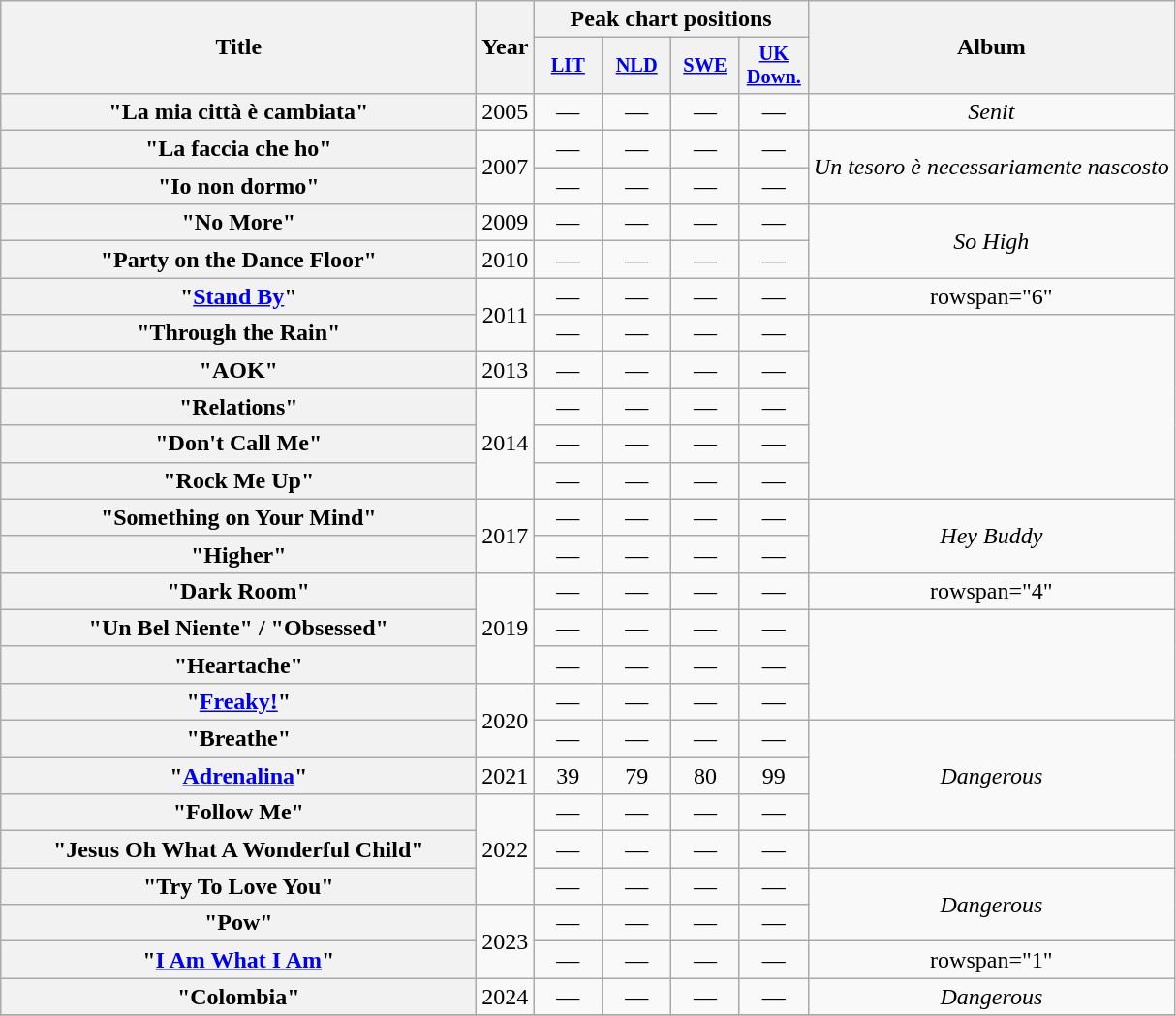<table class="wikitable plainrowheaders" style="text-align:center;">
<tr>
<th scope="col" rowspan="2" style="width:20em;">Title</th>
<th scope="col" rowspan="2" style="width:1em;">Year</th>
<th colspan="4">Peak chart positions</th>
<th scope="col" rowspan="2">Album</th>
</tr>
<tr>
<th scope="col" style="width:3em;font-size:85%;"><a href='#'>LIT</a> <br></th>
<th scope="col" style="width:3em;font-size:85%;"><a href='#'>NLD</a><br></th>
<th scope="col" style="width:3em;font-size:85%;"><a href='#'>SWE</a><br></th>
<th scope="col" style="width:3em;font-size:85%;"><a href='#'>UK<br>Down.</a><br></th>
</tr>
<tr>
<th scope="row">"La mia città è cambiata"</th>
<td>2005</td>
<td>—</td>
<td>—</td>
<td>—</td>
<td>—</td>
<td><em>Senit</em></td>
</tr>
<tr>
<th scope="row">"La faccia che ho"</th>
<td rowspan="2">2007</td>
<td>—</td>
<td>—</td>
<td>—</td>
<td>—</td>
<td rowspan="2"><em>Un tesoro è necessariamente nascosto</em></td>
</tr>
<tr>
<th scope="row">"Io non dormo"</th>
<td>—</td>
<td>—</td>
<td>—</td>
<td>—</td>
</tr>
<tr>
<th scope="row">"No More"</th>
<td>2009</td>
<td>—</td>
<td>—</td>
<td>—</td>
<td>—</td>
<td rowspan="2"><em>So High</em></td>
</tr>
<tr>
<th scope="row">"Party on the Dance Floor"</th>
<td>2010</td>
<td>—</td>
<td>—</td>
<td>—</td>
<td>—</td>
</tr>
<tr>
<th scope="row">"<a href='#'>Stand By</a>"</th>
<td rowspan="2">2011</td>
<td>—</td>
<td>—</td>
<td>—</td>
<td>—</td>
<td>rowspan="6" </td>
</tr>
<tr>
<th scope="row">"Through the Rain"</th>
<td>—</td>
<td>—</td>
<td>—</td>
<td>—</td>
</tr>
<tr>
<th scope="row">"AOK"</th>
<td>2013</td>
<td>—</td>
<td>—</td>
<td>—</td>
<td>—</td>
</tr>
<tr>
<th scope="row">"Relations"</th>
<td rowspan="3">2014</td>
<td>—</td>
<td>—</td>
<td>—</td>
<td>—</td>
</tr>
<tr>
<th scope="row">"Don't Call Me"</th>
<td>—</td>
<td>—</td>
<td>—</td>
<td>—</td>
</tr>
<tr>
<th scope="row">"Rock Me Up"</th>
<td>—</td>
<td>—</td>
<td>—</td>
<td>—</td>
</tr>
<tr>
<th scope="row">"Something on Your Mind"</th>
<td rowspan="2">2017</td>
<td>—</td>
<td>—</td>
<td>—</td>
<td>—</td>
<td rowspan="2"><em>Hey Buddy</em></td>
</tr>
<tr>
<th scope="row">"Higher"</th>
<td>—</td>
<td>—</td>
<td>—</td>
<td>—</td>
</tr>
<tr>
<th scope="row">"Dark Room"</th>
<td rowspan="3">2019</td>
<td>—</td>
<td>—</td>
<td>—</td>
<td>—</td>
<td>rowspan="4" </td>
</tr>
<tr>
<th scope="row">"Un Bel Niente" / "Obsessed"</th>
<td>—</td>
<td>—</td>
<td>—</td>
<td>—</td>
</tr>
<tr>
<th scope="row">"Heartache"</th>
<td>—</td>
<td>—</td>
<td>—</td>
<td>—</td>
</tr>
<tr>
<th scope="row">"<a href='#'>Freaky!</a>"</th>
<td rowspan="2">2020</td>
<td>—</td>
<td>—</td>
<td>—</td>
<td>—</td>
</tr>
<tr>
<th scope="row">"Breathe"</th>
<td>—</td>
<td>—</td>
<td>—</td>
<td>—</td>
<td rowspan="3"><em>Dangerous</em></td>
</tr>
<tr>
<th scope="row">"<a href='#'>Adrenalina</a>"<br></th>
<td>2021</td>
<td>39</td>
<td>79</td>
<td>80</td>
<td>99</td>
</tr>
<tr>
<th scope="row">"Follow Me"<br></th>
<td rowspan="3">2022</td>
<td>—</td>
<td>—</td>
<td>—</td>
<td>—</td>
</tr>
<tr>
<th scope="row">"Jesus Oh What A Wonderful Child"</th>
<td>—</td>
<td>—</td>
<td>—</td>
<td>—</td>
<td></td>
</tr>
<tr>
<th scope="row">"Try To Love You"</th>
<td>—</td>
<td>—</td>
<td>—</td>
<td>—</td>
<td rowspan="2"><em>Dangerous</em></td>
</tr>
<tr>
<th scope="row">"Pow"</th>
<td rowspan="2">2023</td>
<td>—</td>
<td>—</td>
<td>—</td>
<td>—</td>
</tr>
<tr>
<th scope="row">"<a href='#'>I Am What I Am</a>"</th>
<td>—</td>
<td>—</td>
<td>—</td>
<td>—</td>
<td>rowspan="1" </td>
</tr>
<tr>
<th scope="row">"Colombia"</th>
<td rowspan="1">2024</td>
<td>—</td>
<td>—</td>
<td>—</td>
<td>—</td>
<td rowspan="1"><em>Dangerous</em></td>
</tr>
<tr>
</tr>
</table>
